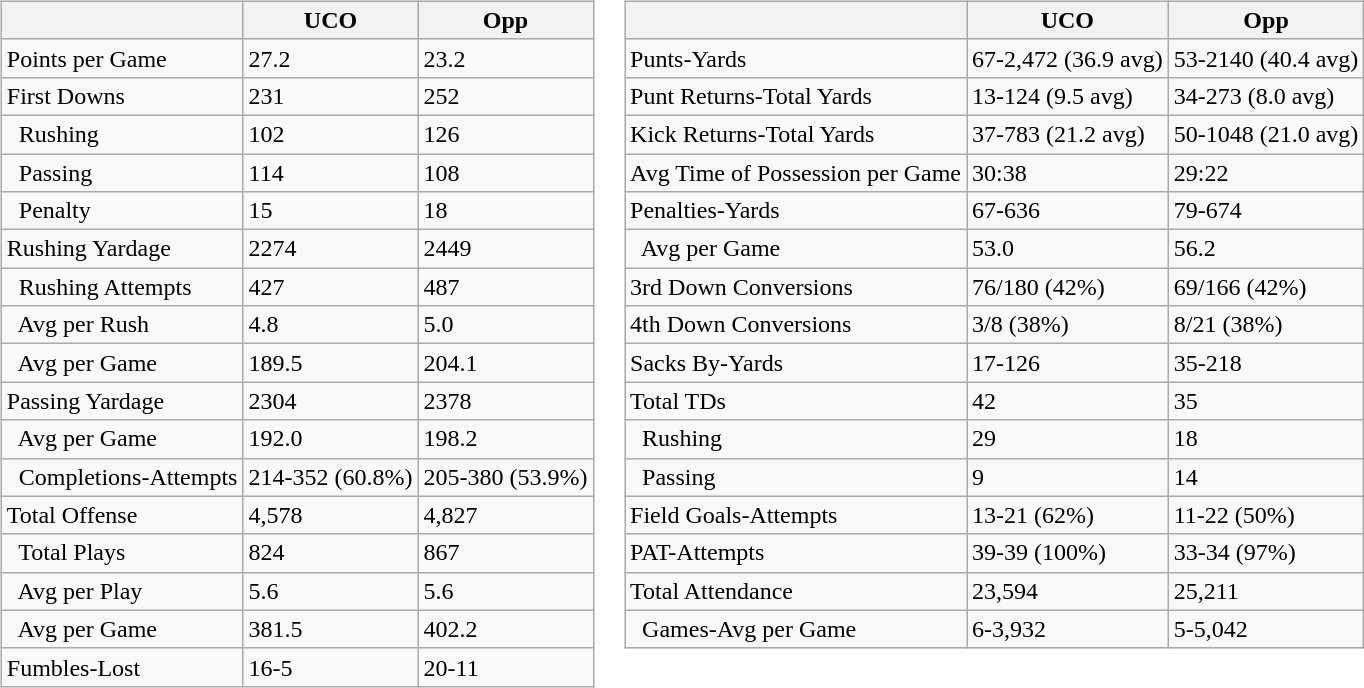<table>
<tr>
<td valign="top"><br><table class="wikitable" style="white-space:nowrap;">
<tr>
<th></th>
<th>UCO</th>
<th>Opp</th>
</tr>
<tr>
<td>Points per Game</td>
<td>27.2</td>
<td>23.2</td>
</tr>
<tr>
<td>First Downs</td>
<td>231</td>
<td>252</td>
</tr>
<tr>
<td>  Rushing</td>
<td>102</td>
<td>126</td>
</tr>
<tr>
<td>  Passing</td>
<td>114</td>
<td>108</td>
</tr>
<tr>
<td>  Penalty</td>
<td>15</td>
<td>18</td>
</tr>
<tr>
<td>Rushing Yardage</td>
<td>2274</td>
<td>2449</td>
</tr>
<tr>
<td>  Rushing Attempts</td>
<td>427</td>
<td>487</td>
</tr>
<tr>
<td>  Avg per Rush</td>
<td>4.8</td>
<td>5.0</td>
</tr>
<tr>
<td>  Avg per Game</td>
<td>189.5</td>
<td>204.1</td>
</tr>
<tr>
<td>Passing Yardage</td>
<td>2304</td>
<td>2378</td>
</tr>
<tr>
<td>  Avg per Game</td>
<td>192.0</td>
<td>198.2</td>
</tr>
<tr>
<td>  Completions-Attempts</td>
<td>214-352 (60.8%)</td>
<td>205-380 (53.9%)</td>
</tr>
<tr>
<td>Total Offense</td>
<td>4,578</td>
<td>4,827</td>
</tr>
<tr>
<td>  Total Plays</td>
<td>824</td>
<td>867</td>
</tr>
<tr>
<td>  Avg per Play</td>
<td>5.6</td>
<td>5.6</td>
</tr>
<tr>
<td>  Avg per Game</td>
<td>381.5</td>
<td>402.2</td>
</tr>
<tr>
<td>Fumbles-Lost</td>
<td>16-5</td>
<td>20-11</td>
</tr>
</table>
</td>
<td valign="top"><br><table class="wikitable" style="white-space:nowrap;">
<tr>
<th></th>
<th>UCO</th>
<th>Opp</th>
</tr>
<tr>
<td>Punts-Yards</td>
<td>67-2,472 (36.9 avg)</td>
<td>53-2140 (40.4 avg)</td>
</tr>
<tr>
<td>Punt Returns-Total Yards</td>
<td>13-124 (9.5 avg)</td>
<td>34-273 (8.0 avg)</td>
</tr>
<tr>
<td>Kick Returns-Total Yards</td>
<td>37-783 (21.2 avg)</td>
<td>50-1048 (21.0 avg)</td>
</tr>
<tr>
<td>Avg Time of Possession per Game</td>
<td>30:38</td>
<td>29:22</td>
</tr>
<tr>
<td>Penalties-Yards</td>
<td>67-636</td>
<td>79-674</td>
</tr>
<tr>
<td>  Avg per Game</td>
<td>53.0</td>
<td>56.2</td>
</tr>
<tr>
<td>3rd Down Conversions</td>
<td>76/180 (42%)</td>
<td>69/166 (42%)</td>
</tr>
<tr>
<td>4th Down Conversions</td>
<td>3/8 (38%)</td>
<td>8/21 (38%)</td>
</tr>
<tr>
<td>Sacks By-Yards</td>
<td>17-126</td>
<td>35-218</td>
</tr>
<tr>
<td>Total TDs</td>
<td>42</td>
<td>35</td>
</tr>
<tr>
<td>  Rushing</td>
<td>29</td>
<td>18</td>
</tr>
<tr>
<td>  Passing</td>
<td>9</td>
<td>14</td>
</tr>
<tr>
<td>Field Goals-Attempts</td>
<td>13-21 (62%)</td>
<td>11-22 (50%)</td>
</tr>
<tr>
<td>PAT-Attempts</td>
<td>39-39 (100%)</td>
<td>33-34 (97%)</td>
</tr>
<tr>
<td>Total Attendance</td>
<td>23,594</td>
<td>25,211</td>
</tr>
<tr>
<td>  Games-Avg per Game</td>
<td>6-3,932</td>
<td>5-5,042</td>
</tr>
</table>
</td>
</tr>
</table>
